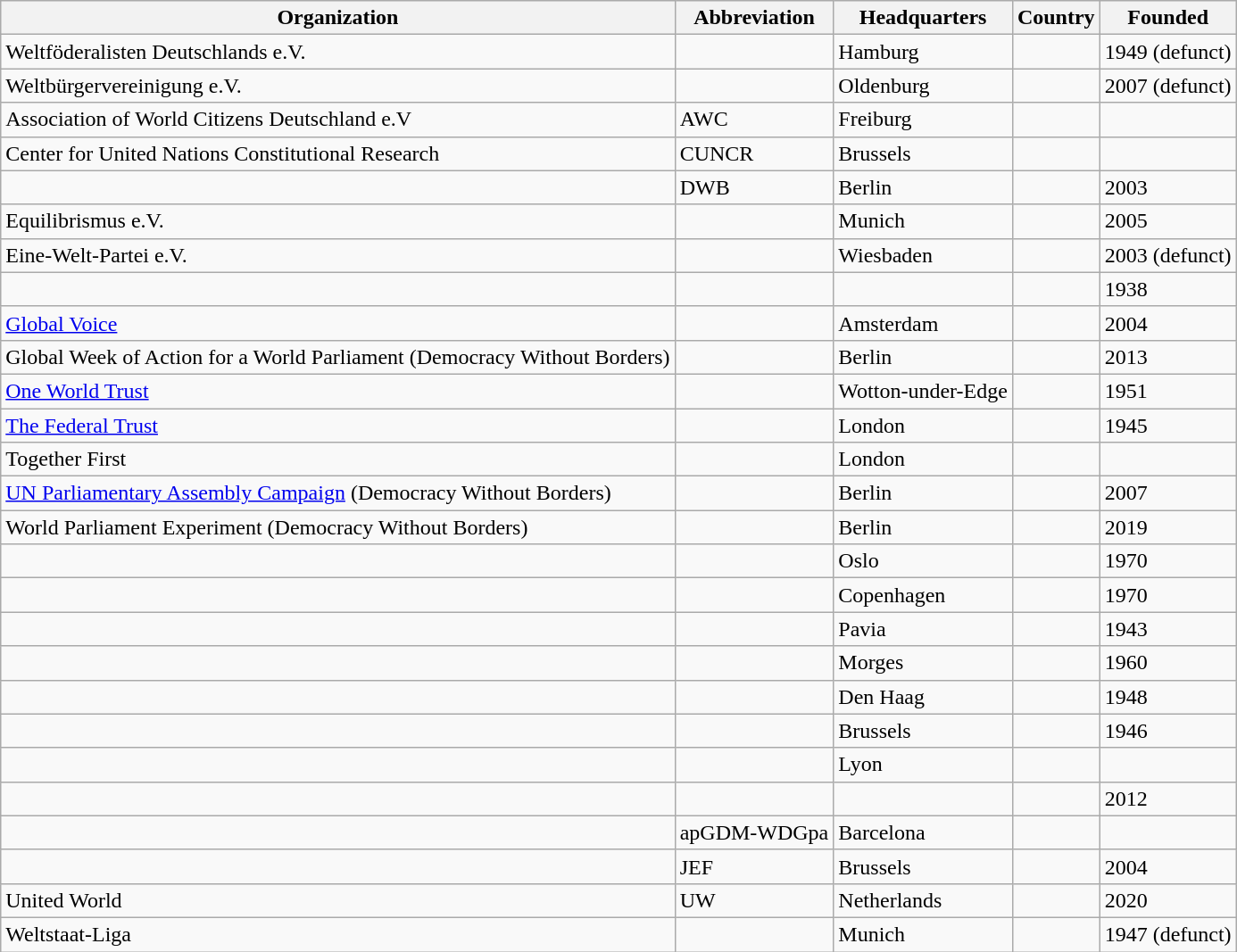<table class="wikitable sortable">
<tr>
<th>Organization</th>
<th>Abbreviation</th>
<th>Headquarters</th>
<th>Country</th>
<th>Founded</th>
</tr>
<tr>
<td>Weltföderalisten Deutschlands e.V.</td>
<td></td>
<td>Hamburg</td>
<td></td>
<td>1949 (defunct)</td>
</tr>
<tr>
<td>Weltbürgervereinigung e.V.</td>
<td></td>
<td>Oldenburg</td>
<td></td>
<td>2007 (defunct)</td>
</tr>
<tr>
<td>Association of World Citizens Deutschland e.V</td>
<td>AWC</td>
<td>Freiburg</td>
<td></td>
<td></td>
</tr>
<tr>
<td>Center for United Nations Constitutional Research</td>
<td>CUNCR</td>
<td>Brussels</td>
<td></td>
<td></td>
</tr>
<tr>
<td></td>
<td>DWB</td>
<td>Berlin</td>
<td></td>
<td>2003</td>
</tr>
<tr>
<td>Equilibrismus e.V.</td>
<td></td>
<td>Munich</td>
<td></td>
<td>2005</td>
</tr>
<tr>
<td>Eine-Welt-Partei e.V.</td>
<td></td>
<td>Wiesbaden</td>
<td></td>
<td>2003 (defunct)</td>
</tr>
<tr>
<td></td>
<td></td>
<td></td>
<td></td>
<td>1938</td>
</tr>
<tr>
<td><a href='#'>Global Voice</a></td>
<td></td>
<td>Amsterdam</td>
<td></td>
<td>2004</td>
</tr>
<tr>
<td>Global Week of Action for a World Parliament (Democracy Without Borders)</td>
<td></td>
<td>Berlin</td>
<td></td>
<td>2013</td>
</tr>
<tr>
<td><a href='#'>One World Trust</a></td>
<td></td>
<td>Wotton-under-Edge</td>
<td></td>
<td>1951</td>
</tr>
<tr>
<td><a href='#'>The Federal Trust</a></td>
<td></td>
<td>London</td>
<td></td>
<td>1945</td>
</tr>
<tr>
<td>Together First</td>
<td></td>
<td>London</td>
<td></td>
<td></td>
</tr>
<tr>
<td><a href='#'>UN Parliamentary Assembly Campaign</a> (Democracy Without Borders)</td>
<td></td>
<td>Berlin</td>
<td></td>
<td>2007</td>
</tr>
<tr>
<td>World Parliament Experiment (Democracy Without Borders)</td>
<td></td>
<td>Berlin</td>
<td></td>
<td>2019</td>
</tr>
<tr>
<td></td>
<td></td>
<td>Oslo</td>
<td></td>
<td>1970</td>
</tr>
<tr>
<td></td>
<td></td>
<td>Copenhagen</td>
<td></td>
<td>1970</td>
</tr>
<tr>
<td></td>
<td></td>
<td>Pavia</td>
<td></td>
<td>1943</td>
</tr>
<tr>
<td></td>
<td></td>
<td>Morges</td>
<td></td>
<td>1960</td>
</tr>
<tr>
<td></td>
<td></td>
<td>Den Haag</td>
<td></td>
<td>1948</td>
</tr>
<tr>
<td></td>
<td></td>
<td>Brussels</td>
<td></td>
<td>1946</td>
</tr>
<tr>
<td></td>
<td></td>
<td>Lyon</td>
<td></td>
<td></td>
</tr>
<tr>
<td></td>
<td></td>
<td></td>
<td></td>
<td>2012</td>
</tr>
<tr>
<td></td>
<td>apGDM-WDGpa</td>
<td>Barcelona</td>
<td></td>
<td></td>
</tr>
<tr>
<td></td>
<td>JEF</td>
<td>Brussels</td>
<td></td>
<td>2004</td>
</tr>
<tr>
<td>United World</td>
<td>UW</td>
<td>Netherlands</td>
<td></td>
<td>2020</td>
</tr>
<tr>
<td>Weltstaat-Liga</td>
<td></td>
<td>Munich</td>
<td></td>
<td>1947 (defunct)</td>
</tr>
</table>
